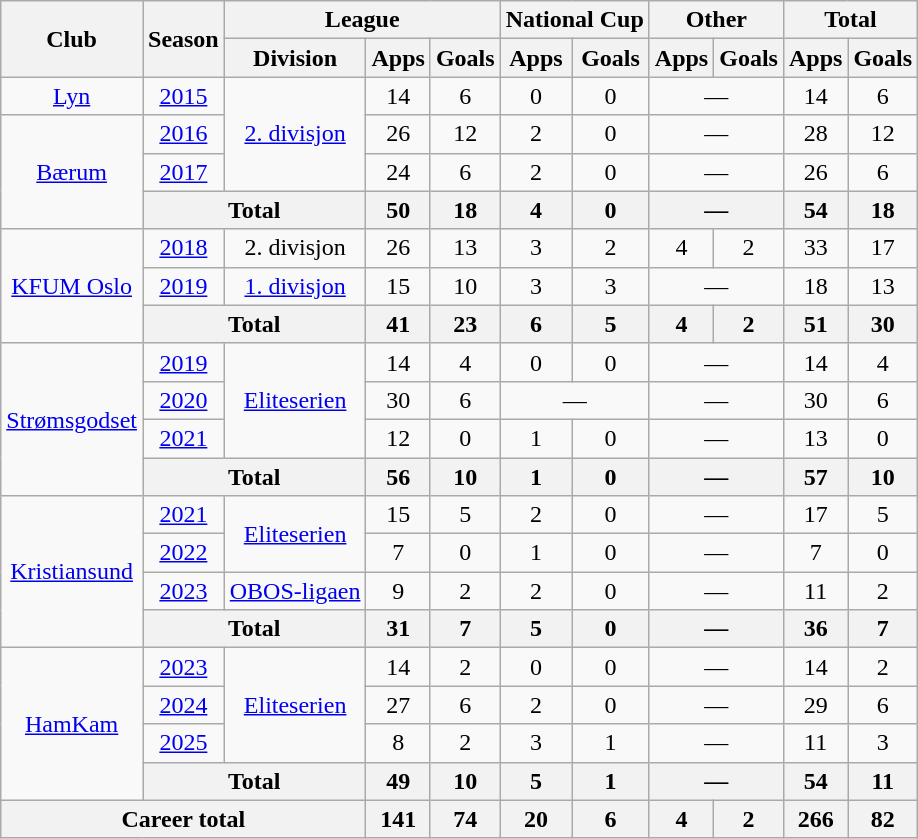<table class="wikitable" style="text-align: center;">
<tr>
<th rowspan="2">Club</th>
<th rowspan="2">Season</th>
<th colspan="3">League</th>
<th colspan="2">National Cup</th>
<th colspan="2">Other</th>
<th colspan="2">Total</th>
</tr>
<tr>
<th>Division</th>
<th>Apps</th>
<th>Goals</th>
<th>Apps</th>
<th>Goals</th>
<th>Apps</th>
<th>Goals</th>
<th>Apps</th>
<th>Goals</th>
</tr>
<tr>
<td><a href='#'>Lyn</a></td>
<td><a href='#'>2015</a></td>
<td rowspan="3"><a href='#'>2. divisjon</a></td>
<td>14</td>
<td>6</td>
<td>0</td>
<td>0</td>
<td colspan="2">—</td>
<td>14</td>
<td>6</td>
</tr>
<tr>
<td rowspan="3"><a href='#'>Bærum</a></td>
<td><a href='#'>2016</a></td>
<td>26</td>
<td>12</td>
<td>2</td>
<td>0</td>
<td colspan="2">—</td>
<td>28</td>
<td>12</td>
</tr>
<tr>
<td><a href='#'>2017</a></td>
<td>24</td>
<td>6</td>
<td>2</td>
<td>0</td>
<td colspan="2">—</td>
<td>26</td>
<td>6</td>
</tr>
<tr>
<th colspan="2">Total</th>
<th>50</th>
<th>18</th>
<th>4</th>
<th>0</th>
<th colspan="2">—</th>
<th>54</th>
<th>18</th>
</tr>
<tr>
<td rowspan="3"><a href='#'>KFUM Oslo</a></td>
<td><a href='#'>2018</a></td>
<td>2. divisjon</td>
<td>26</td>
<td>13</td>
<td>3</td>
<td>2</td>
<td>4</td>
<td>2</td>
<td>33</td>
<td>17</td>
</tr>
<tr>
<td><a href='#'>2019</a></td>
<td><a href='#'>1. divisjon</a></td>
<td>15</td>
<td>10</td>
<td>3</td>
<td>3</td>
<td colspan="2">—</td>
<td>18</td>
<td>13</td>
</tr>
<tr>
<th colspan="2">Total</th>
<th>41</th>
<th>23</th>
<th>6</th>
<th>5</th>
<th>4</th>
<th>2</th>
<th>51</th>
<th>30</th>
</tr>
<tr>
<td rowspan="4"><a href='#'>Strømsgodset</a></td>
<td><a href='#'>2019</a></td>
<td rowspan="3"><a href='#'>Eliteserien</a></td>
<td>14</td>
<td>4</td>
<td>0</td>
<td>0</td>
<td colspan="2">—</td>
<td>14</td>
<td>4</td>
</tr>
<tr>
<td><a href='#'>2020</a></td>
<td>30</td>
<td>6</td>
<td colspan="2">—</td>
<td colspan="2">—</td>
<td>30</td>
<td>6</td>
</tr>
<tr>
<td><a href='#'>2021</a></td>
<td>12</td>
<td>0</td>
<td>1</td>
<td>0</td>
<td colspan="2">—</td>
<td>13</td>
<td>0</td>
</tr>
<tr>
<th colspan="2">Total</th>
<th>56</th>
<th>10</th>
<th>1</th>
<th>0</th>
<th colspan="2">—</th>
<th>57</th>
<th>10</th>
</tr>
<tr>
<td rowspan="4"><a href='#'>Kristiansund</a></td>
<td><a href='#'>2021</a></td>
<td rowspan="2"><a href='#'>Eliteserien</a></td>
<td>15</td>
<td>5</td>
<td>2</td>
<td>0</td>
<td colspan="2">—</td>
<td>17</td>
<td>5</td>
</tr>
<tr>
<td><a href='#'>2022</a></td>
<td>7</td>
<td>0</td>
<td>1</td>
<td>0</td>
<td colspan="2">—</td>
<td>7</td>
<td>0</td>
</tr>
<tr>
<td><a href='#'>2023</a></td>
<td rowspan="1"><a href='#'>OBOS-ligaen</a></td>
<td>9</td>
<td>2</td>
<td>2</td>
<td>0</td>
<td colspan="2">—</td>
<td>11</td>
<td>2</td>
</tr>
<tr>
<th colspan="2">Total</th>
<th>31</th>
<th>7</th>
<th>5</th>
<th>0</th>
<th colspan="2">—</th>
<th>36</th>
<th>7</th>
</tr>
<tr>
<td rowspan="4"><a href='#'>HamKam</a></td>
<td><a href='#'>2023</a></td>
<td rowspan="3"><a href='#'>Eliteserien</a></td>
<td>14</td>
<td>2</td>
<td>0</td>
<td>0</td>
<td colspan="2">—</td>
<td>14</td>
<td>2</td>
</tr>
<tr>
<td><a href='#'>2024</a></td>
<td>27</td>
<td>6</td>
<td>2</td>
<td>0</td>
<td colspan="2">—</td>
<td>29</td>
<td>6</td>
</tr>
<tr>
<td><a href='#'>2025</a></td>
<td>8</td>
<td>2</td>
<td>3</td>
<td>1</td>
<td colspan="2">—</td>
<td>11</td>
<td>3</td>
</tr>
<tr>
<th colspan="2">Total</th>
<th>49</th>
<th>10</th>
<th>5</th>
<th>1</th>
<th colspan="2">—</th>
<th>54</th>
<th>11</th>
</tr>
<tr>
<th colspan="3">Career total</th>
<th>141</th>
<th>74</th>
<th>20</th>
<th>6</th>
<th>4</th>
<th>2</th>
<th>266</th>
<th>82</th>
</tr>
</table>
